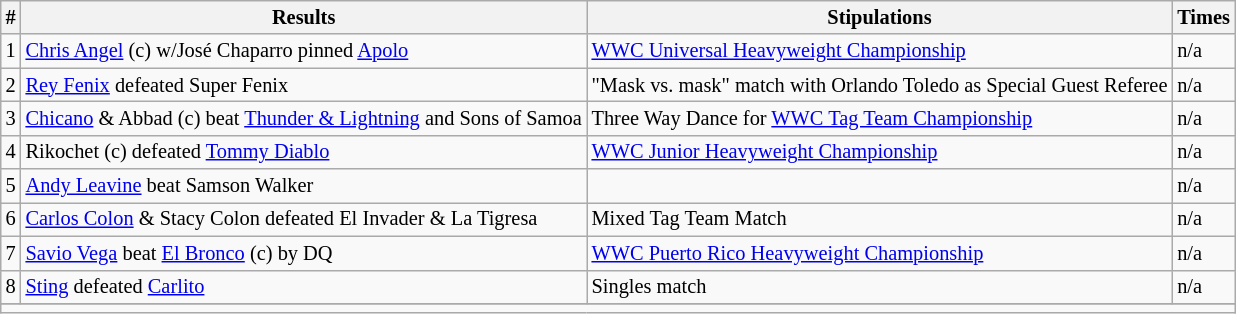<table style="font-size: 85%" class="wikitable sortable">
<tr>
<th><strong>#</strong></th>
<th><strong>Results</strong></th>
<th><strong>Stipulations</strong></th>
<th><strong>Times</strong></th>
</tr>
<tr>
<td>1</td>
<td><a href='#'>Chris Angel</a> (c) w/José Chaparro pinned <a href='#'>Apolo</a></td>
<td><a href='#'>WWC Universal Heavyweight Championship</a></td>
<td>n/a</td>
</tr>
<tr>
<td>2</td>
<td><a href='#'>Rey Fenix</a> defeated Super Fenix</td>
<td>"Mask vs. mask" match with Orlando Toledo as Special Guest Referee</td>
<td>n/a</td>
</tr>
<tr>
<td>3</td>
<td><a href='#'>Chicano</a> & Abbad (c) beat <a href='#'>Thunder & Lightning</a> and Sons of Samoa</td>
<td>Three Way Dance for <a href='#'>WWC Tag Team Championship</a></td>
<td>n/a</td>
</tr>
<tr>
<td>4</td>
<td>Rikochet (c) defeated <a href='#'>Tommy Diablo</a></td>
<td><a href='#'>WWC Junior Heavyweight Championship</a></td>
<td>n/a</td>
</tr>
<tr>
<td>5</td>
<td><a href='#'>Andy Leavine</a> beat Samson Walker</td>
<td></td>
<td>n/a</td>
</tr>
<tr>
<td>6</td>
<td><a href='#'>Carlos Colon</a> & Stacy Colon defeated El Invader & La Tigresa</td>
<td>Mixed Tag Team Match</td>
<td>n/a</td>
</tr>
<tr>
<td>7</td>
<td><a href='#'>Savio Vega</a> beat <a href='#'>El Bronco</a> (c) by DQ</td>
<td><a href='#'>WWC Puerto Rico Heavyweight Championship</a></td>
<td>n/a</td>
</tr>
<tr>
<td>8</td>
<td><a href='#'>Sting</a> defeated <a href='#'>Carlito</a></td>
<td>Singles match</td>
<td>n/a</td>
</tr>
<tr>
</tr>
<tr>
<td colspan=4></td>
</tr>
</table>
